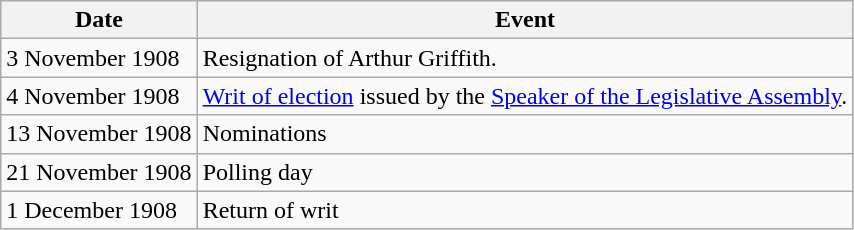<table class="wikitable">
<tr>
<th>Date</th>
<th>Event</th>
</tr>
<tr>
<td>3 November 1908</td>
<td>Resignation of Arthur Griffith.</td>
</tr>
<tr>
<td>4 November 1908</td>
<td><a href='#'>Writ of election</a> issued by the <a href='#'>Speaker of the Legislative Assembly</a>.</td>
</tr>
<tr>
<td>13 November 1908</td>
<td>Nominations</td>
</tr>
<tr>
<td>21 November 1908</td>
<td>Polling day</td>
</tr>
<tr>
<td>1 December 1908</td>
<td>Return of writ</td>
</tr>
</table>
